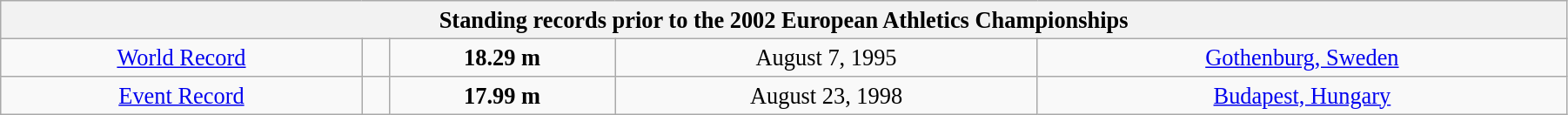<table class="wikitable" style=" text-align:center; font-size:110%;" width="95%">
<tr>
<th colspan="5">Standing records prior to the 2002 European Athletics Championships</th>
</tr>
<tr>
<td><a href='#'>World Record</a></td>
<td></td>
<td><strong>18.29 m</strong></td>
<td>August 7, 1995</td>
<td> <a href='#'>Gothenburg, Sweden</a></td>
</tr>
<tr>
<td><a href='#'>Event Record</a></td>
<td></td>
<td><strong>17.99 m</strong></td>
<td>August 23, 1998</td>
<td> <a href='#'>Budapest, Hungary</a></td>
</tr>
</table>
